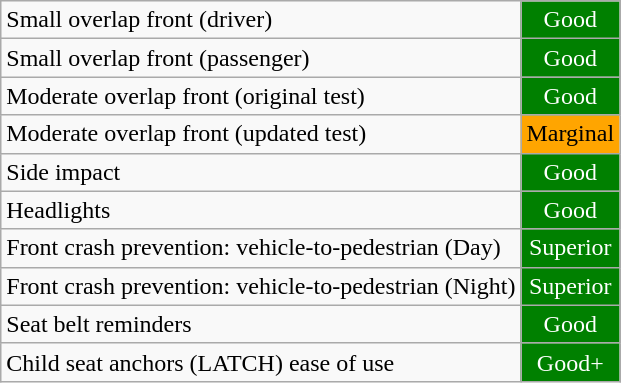<table class="wikitable">
<tr>
<td>Small overlap front (driver)</td>
<td colspan="1" style="text-align:center;color:white;background:green">Good</td>
</tr>
<tr>
<td>Small overlap front (passenger)</td>
<td colspan="1" style="text-align:center;color:white;background:green">Good</td>
</tr>
<tr>
<td>Moderate overlap front (original test)</td>
<td colspan="1" style="text-align:center;color:white;background:green">Good</td>
</tr>
<tr>
<td>Moderate overlap front (updated test)</td>
<td colspan="1" style="text-align:center;color:black;background:orange">Marginal</td>
</tr>
<tr>
<td>Side impact</td>
<td colspan="1" style="text-align:center;color:white;background:green">Good</td>
</tr>
<tr>
<td>Headlights</td>
<td colspan="1" style="text-align:center;color:white;background:green">Good</td>
</tr>
<tr>
<td>Front crash prevention: vehicle-to-pedestrian (Day)</td>
<td colspan="1" style="text-align:center;color:white;background:green">Superior</td>
</tr>
<tr>
<td>Front crash prevention: vehicle-to-pedestrian (Night)</td>
<td colspan="1" style="text-align:center;color:white;background:green">Superior</td>
</tr>
<tr>
<td>Seat belt reminders</td>
<td colspan="1" style="text-align:center;color:white;background:green">Good</td>
</tr>
<tr>
<td>Child seat anchors (LATCH) ease of use</td>
<td colspan="1" style="text-align:center;color:white;background:green">Good+</td>
</tr>
</table>
